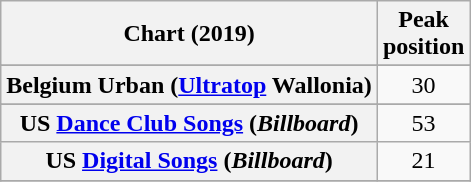<table class="wikitable sortable plainrowheaders" style="text-align:center">
<tr>
<th scope="col">Chart (2019)</th>
<th scope="col">Peak<br>position</th>
</tr>
<tr>
</tr>
<tr>
</tr>
<tr>
<th scope="row">Belgium Urban (<a href='#'>Ultratop</a> Wallonia)</th>
<td>30</td>
</tr>
<tr>
</tr>
<tr>
<th scope="row">US <a href='#'>Dance Club Songs</a> (<em>Billboard</em>)</th>
<td>53</td>
</tr>
<tr>
<th scope="row">US <a href='#'>Digital Songs</a> (<em>Billboard</em>)</th>
<td>21</td>
</tr>
<tr>
</tr>
</table>
